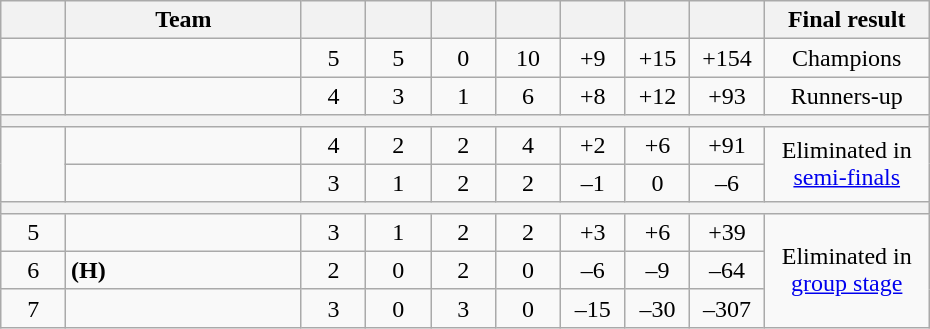<table class=wikitable style="text-align:center;" width=620>
<tr Indonesia>
<th width=5.5%></th>
<th width=20%>Team</th>
<th width=5.5%></th>
<th width=5.5%></th>
<th width=5.5%></th>
<th width=5.5%></th>
<th width=5.5%></th>
<th width=5.5%></th>
<th width=5.5%></th>
<th width=14%>Final result</th>
</tr>
<tr>
<td></td>
<td align="left"></td>
<td>5</td>
<td>5</td>
<td>0</td>
<td>10</td>
<td>+9</td>
<td>+15</td>
<td>+154</td>
<td>Champions</td>
</tr>
<tr>
<td></td>
<td align="left"></td>
<td>4</td>
<td>3</td>
<td>1</td>
<td>6</td>
<td>+8</td>
<td>+12</td>
<td>+93</td>
<td>Runners-up</td>
</tr>
<tr>
<th colspan="10"></th>
</tr>
<tr>
<td rowspan="2"></td>
<td align="left"></td>
<td>4</td>
<td>2</td>
<td>2</td>
<td>4</td>
<td>+2</td>
<td>+6</td>
<td>+91</td>
<td rowspan="2">Eliminated in <a href='#'>semi-finals</a></td>
</tr>
<tr>
<td align="left"></td>
<td>3</td>
<td>1</td>
<td>2</td>
<td>2</td>
<td>–1</td>
<td>0</td>
<td>–6</td>
</tr>
<tr>
<th colspan="10"></th>
</tr>
<tr>
<td>5</td>
<td align="left"></td>
<td>3</td>
<td>1</td>
<td>2</td>
<td>2</td>
<td>+3</td>
<td>+6</td>
<td>+39</td>
<td rowspan="3">Eliminated in <a href='#'>group stage</a></td>
</tr>
<tr>
<td>6</td>
<td align="left"> <strong>(H)</strong></td>
<td>2</td>
<td>0</td>
<td>2</td>
<td>0</td>
<td>–6</td>
<td>–9</td>
<td>–64</td>
</tr>
<tr>
<td>7</td>
<td align="left"></td>
<td>3</td>
<td>0</td>
<td>3</td>
<td>0</td>
<td>–15</td>
<td>–30</td>
<td>–307</td>
</tr>
</table>
